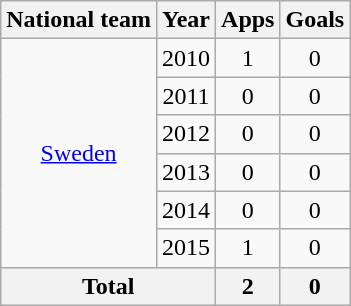<table class="wikitable" style="text-align:center">
<tr>
<th>National team</th>
<th>Year</th>
<th>Apps</th>
<th>Goals</th>
</tr>
<tr>
<td rowspan="6"><a href='#'>Sweden</a></td>
<td>2010</td>
<td>1</td>
<td>0</td>
</tr>
<tr>
<td>2011</td>
<td>0</td>
<td>0</td>
</tr>
<tr>
<td>2012</td>
<td>0</td>
<td>0</td>
</tr>
<tr>
<td>2013</td>
<td>0</td>
<td>0</td>
</tr>
<tr>
<td>2014</td>
<td>0</td>
<td>0</td>
</tr>
<tr>
<td>2015</td>
<td>1</td>
<td>0</td>
</tr>
<tr>
<th colspan="2">Total</th>
<th>2</th>
<th>0</th>
</tr>
</table>
